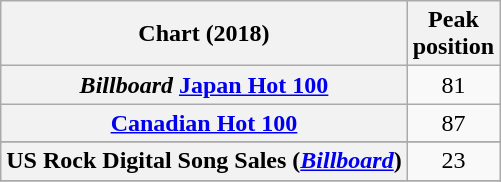<table class="wikitable plainrowheaders sortable" style="text-align:center">
<tr>
<th>Chart (2018)</th>
<th scope="col">Peak<br>position</th>
</tr>
<tr>
<th scope="row"><em>Billboard</em> <a href='#'>Japan Hot 100</a></th>
<td align="center">81</td>
</tr>
<tr>
<th scope="row"><a href='#'>Canadian Hot 100</a></th>
<td align="center">87</td>
</tr>
<tr>
</tr>
<tr>
</tr>
<tr>
<th scope="row">US Rock Digital Song Sales (<em><a href='#'>Billboard</a></em>)</th>
<td>23</td>
</tr>
<tr>
</tr>
</table>
